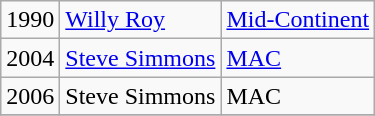<table class="wikitable">
<tr>
<td>1990</td>
<td> <a href='#'>Willy Roy</a></td>
<td><a href='#'>Mid-Continent</a></td>
</tr>
<tr>
<td>2004</td>
<td> <a href='#'>Steve Simmons</a></td>
<td><a href='#'>MAC</a></td>
</tr>
<tr>
<td>2006</td>
<td> Steve Simmons</td>
<td>MAC</td>
</tr>
<tr>
</tr>
</table>
